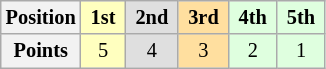<table class="wikitable" style="font-size:85%; text-align:center">
<tr>
<th>Position</th>
<td style="background:#ffffbf;"> <strong>1st</strong> </td>
<td style="background:#dfdfdf;"> <strong>2nd</strong> </td>
<td style="background:#ffdf9f;"> <strong>3rd</strong> </td>
<td style="background:#dfffdf;"> <strong>4th</strong> </td>
<td style="background:#dfffdf;"> <strong>5th</strong> </td>
</tr>
<tr>
<th>Points</th>
<td style="background:#ffffbf;">5</td>
<td style="background:#dfdfdf;">4</td>
<td style="background:#ffdf9f;">3</td>
<td style="background:#dfffdf;">2</td>
<td style="background:#dfffdf;">1</td>
</tr>
</table>
